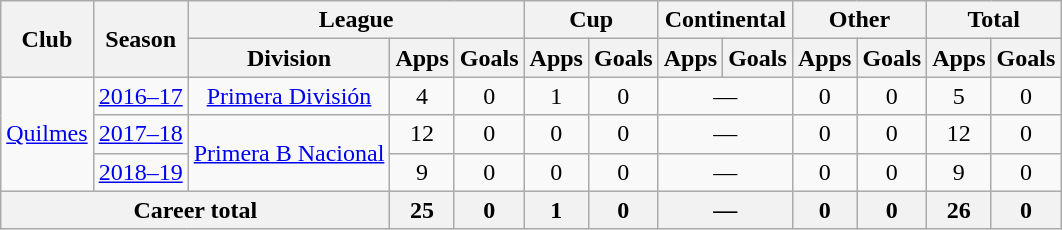<table class="wikitable" style="text-align:center">
<tr>
<th rowspan="2">Club</th>
<th rowspan="2">Season</th>
<th colspan="3">League</th>
<th colspan="2">Cup</th>
<th colspan="2">Continental</th>
<th colspan="2">Other</th>
<th colspan="2">Total</th>
</tr>
<tr>
<th>Division</th>
<th>Apps</th>
<th>Goals</th>
<th>Apps</th>
<th>Goals</th>
<th>Apps</th>
<th>Goals</th>
<th>Apps</th>
<th>Goals</th>
<th>Apps</th>
<th>Goals</th>
</tr>
<tr>
<td rowspan="3"><a href='#'>Quilmes</a></td>
<td><a href='#'>2016–17</a></td>
<td rowspan="1"><a href='#'>Primera División</a></td>
<td>4</td>
<td>0</td>
<td>1</td>
<td>0</td>
<td colspan="2">—</td>
<td>0</td>
<td>0</td>
<td>5</td>
<td>0</td>
</tr>
<tr>
<td><a href='#'>2017–18</a></td>
<td rowspan="2"><a href='#'>Primera B Nacional</a></td>
<td>12</td>
<td>0</td>
<td>0</td>
<td>0</td>
<td colspan="2">—</td>
<td>0</td>
<td>0</td>
<td>12</td>
<td>0</td>
</tr>
<tr>
<td><a href='#'>2018–19</a></td>
<td>9</td>
<td>0</td>
<td>0</td>
<td>0</td>
<td colspan="2">—</td>
<td>0</td>
<td>0</td>
<td>9</td>
<td>0</td>
</tr>
<tr>
<th colspan="3">Career total</th>
<th>25</th>
<th>0</th>
<th>1</th>
<th>0</th>
<th colspan="2">—</th>
<th>0</th>
<th>0</th>
<th>26</th>
<th>0</th>
</tr>
</table>
